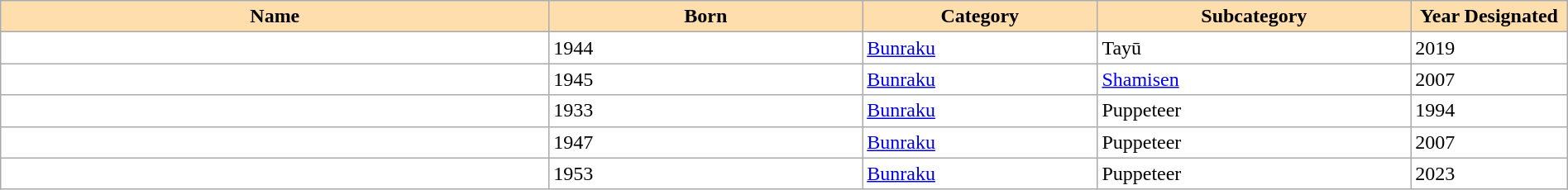<table class="wikitable sortable"  width="100%" style="background:#ffffff;">
<tr>
<th width="35%" align="left" style="background:#ffdead;">Name</th>
<th width="20%" align="left" style="background:#ffdead;">Born</th>
<th width="15%" align="left" style="background:#ffdead;">Category</th>
<th width="20%" align="left" style="background:#ffdead;">Subcategory</th>
<th width="10%" align="left" style="background:#ffdead;">Year Designated</th>
</tr>
<tr>
<td></td>
<td>1944</td>
<td><a href='#'>Bunraku</a></td>
<td>Tayū</td>
<td>2019</td>
</tr>
<tr>
<td></td>
<td>1945</td>
<td><a href='#'>Bunraku</a></td>
<td><a href='#'>Shamisen</a></td>
<td>2007</td>
</tr>
<tr>
<td></td>
<td>1933</td>
<td><a href='#'>Bunraku</a></td>
<td>Puppeteer</td>
<td>1994</td>
</tr>
<tr>
<td></td>
<td>1947</td>
<td><a href='#'>Bunraku</a></td>
<td>Puppeteer</td>
<td>2007</td>
</tr>
<tr>
<td></td>
<td>1953</td>
<td><a href='#'>Bunraku</a></td>
<td>Puppeteer</td>
<td>2023</td>
</tr>
</table>
